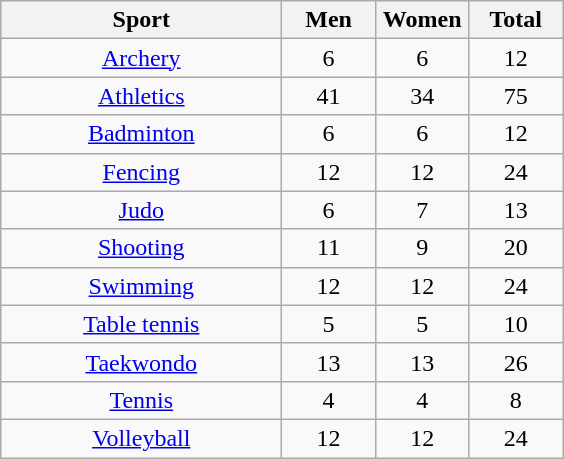<table class="wikitable sortable" style="text-align:center;">
<tr>
<th width=180>Sport</th>
<th width=55>Men</th>
<th width=55>Women</th>
<th width=55>Total</th>
</tr>
<tr>
<td><a href='#'>Archery</a></td>
<td>6</td>
<td>6</td>
<td>12</td>
</tr>
<tr>
<td><a href='#'>Athletics</a></td>
<td>41</td>
<td>34</td>
<td>75</td>
</tr>
<tr>
<td><a href='#'>Badminton</a></td>
<td>6</td>
<td>6</td>
<td>12</td>
</tr>
<tr>
<td><a href='#'>Fencing</a></td>
<td>12</td>
<td>12</td>
<td>24</td>
</tr>
<tr>
<td><a href='#'>Judo</a></td>
<td>6</td>
<td>7</td>
<td>13</td>
</tr>
<tr>
<td><a href='#'>Shooting</a></td>
<td>11</td>
<td>9</td>
<td>20</td>
</tr>
<tr>
<td><a href='#'>Swimming</a></td>
<td>12</td>
<td>12</td>
<td>24</td>
</tr>
<tr>
<td><a href='#'>Table tennis</a></td>
<td>5</td>
<td>5</td>
<td>10</td>
</tr>
<tr>
<td><a href='#'>Taekwondo</a></td>
<td>13</td>
<td>13</td>
<td>26</td>
</tr>
<tr>
<td><a href='#'>Tennis</a></td>
<td>4</td>
<td>4</td>
<td>8</td>
</tr>
<tr>
<td><a href='#'>Volleyball</a></td>
<td>12</td>
<td>12</td>
<td>24</td>
</tr>
</table>
